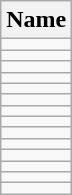<table class="wikitable">
<tr>
<th>Name</th>
</tr>
<tr>
<td></td>
</tr>
<tr>
<td></td>
</tr>
<tr>
<td></td>
</tr>
<tr>
<td></td>
</tr>
<tr>
<td></td>
</tr>
<tr>
<td></td>
</tr>
<tr>
<td></td>
</tr>
<tr>
<td></td>
</tr>
<tr>
<td></td>
</tr>
<tr>
<td></td>
</tr>
<tr>
<td></td>
</tr>
<tr>
<td></td>
</tr>
<tr>
<td></td>
</tr>
<tr>
<td></td>
</tr>
</table>
